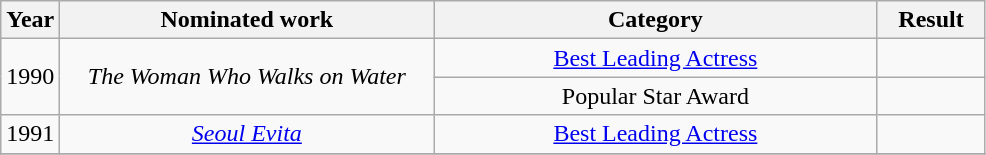<table class="wikitable sortable plainrowheaders" style="text-align:center;">
<tr>
<th style="width:6%;" scope="col">Year</th>
<th style="width:38%;" scope="col">Nominated work</th>
<th style="width:45%;" scope="col">Category</th>
<th style="width:11%;" scope="col">Result</th>
</tr>
<tr>
<td rowspan="2">1990</td>
<td rowspan="2"><em>The Woman Who Walks on Water </em></td>
<td><a href='#'>Best Leading Actress</a></td>
<td></td>
</tr>
<tr>
<td>Popular Star Award</td>
<td></td>
</tr>
<tr>
<td>1991</td>
<td><em><a href='#'>Seoul Evita</a></em></td>
<td><a href='#'>Best Leading Actress</a></td>
<td></td>
</tr>
<tr>
</tr>
</table>
